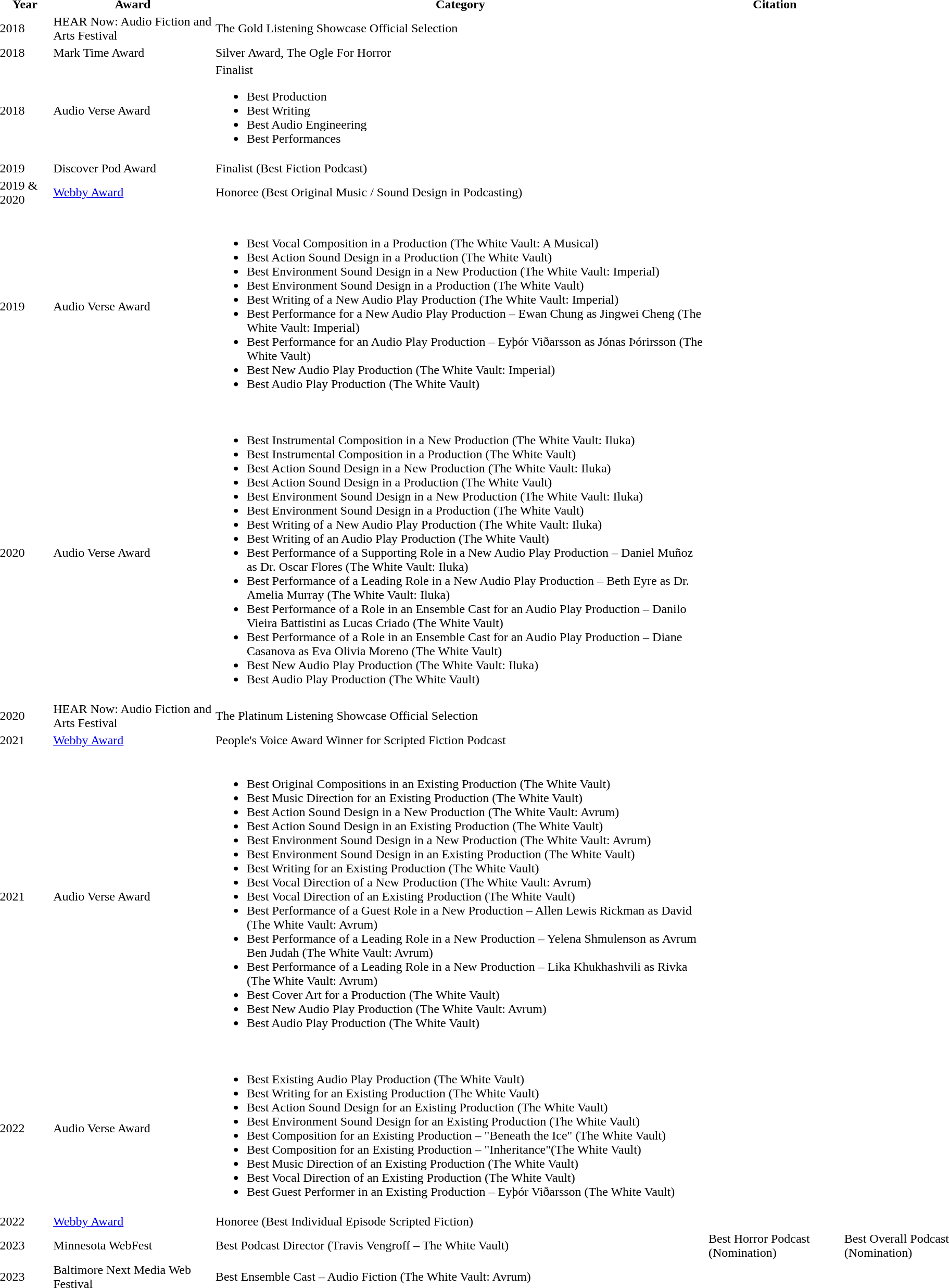<table>
<tr>
<th>Year</th>
<th>Award</th>
<th>Category</th>
<th>Citation</th>
</tr>
<tr>
<td scope="row">2018</td>
<td>HEAR Now: Audio Fiction and Arts Festival</td>
<td>The Gold Listening Showcase Official Selection</td>
<td></td>
</tr>
<tr>
<td scope="row">2018</td>
<td>Mark Time Award</td>
<td>Silver Award, The Ogle For Horror</td>
<td></td>
</tr>
<tr>
<td scope="row">2018</td>
<td>Audio Verse Award</td>
<td>Finalist<br><ul><li>Best Production</li><li>Best Writing</li><li>Best Audio Engineering</li><li>Best Performances</li></ul></td>
<td></td>
</tr>
<tr>
<td scope="row">2019</td>
<td>Discover Pod Award</td>
<td>Finalist (Best Fiction Podcast)</td>
<td></td>
</tr>
<tr>
<td scope="row">2019 & 2020</td>
<td><a href='#'>Webby Award</a></td>
<td>Honoree (Best Original Music / Sound Design in Podcasting)</td>
<td></td>
</tr>
<tr>
<td scope="row">2019</td>
<td>Audio Verse Award</td>
<td><br><ul><li>Best Vocal Composition in a Production (The White Vault: A Musical)</li><li>Best Action Sound Design in a Production (The White Vault)</li><li>Best Environment Sound Design in a New Production (The White Vault: Imperial)</li><li>Best Environment Sound Design in a Production (The White Vault)</li><li>Best Writing of a New Audio Play Production (The White Vault: Imperial)</li><li>Best Performance for a New Audio Play Production – Ewan Chung as Jingwei Cheng (The White Vault: Imperial)</li><li>Best Performance for an Audio Play Production – Eyþór Viðarsson as Jónas Þórirsson (The White Vault)</li><li>Best New Audio Play Production (The White Vault: Imperial)</li><li>Best Audio Play Production (The White Vault)</li></ul></td>
<td></td>
</tr>
<tr>
<td scope="row">2020</td>
<td>Audio Verse Award</td>
<td><br><ul><li>Best Instrumental Composition in a New Production (The White Vault: Iluka)</li><li>Best Instrumental Composition in a Production (The White Vault)</li><li>Best Action Sound Design in a New Production (The White Vault: Iluka)</li><li>Best Action Sound Design in a Production (The White Vault)</li><li>Best Environment Sound Design in a New Production (The White Vault: Iluka)</li><li>Best Environment Sound Design in a Production (The White Vault)</li><li>Best Writing of a New Audio Play Production (The White Vault: Iluka)</li><li>Best Writing of an Audio Play Production (The White Vault)</li><li>Best Performance of a Supporting Role in a New Audio Play Production – Daniel Muñoz as Dr. Oscar Flores (The White Vault: Iluka)</li><li>Best Performance of a Leading Role in a New Audio Play Production – Beth Eyre as Dr. Amelia Murray (The White Vault: Iluka)</li><li>Best Performance of a Role in an Ensemble Cast for an Audio Play Production – Danilo Vieira Battistini as Lucas Criado (The White Vault)</li><li>Best Performance of a Role in an Ensemble Cast for an Audio Play Production – Diane Casanova as Eva Olivia Moreno (The White Vault)</li><li>Best New Audio Play Production (The White Vault: Iluka)</li><li>Best Audio Play Production (The White Vault)</li></ul></td>
<td></td>
</tr>
<tr>
<td scope="row">2020</td>
<td>HEAR Now: Audio Fiction and Arts Festival</td>
<td>The Platinum Listening Showcase Official Selection</td>
<td></td>
</tr>
<tr>
<td scope="row">2021</td>
<td><a href='#'>Webby Award</a></td>
<td>People's Voice Award Winner for Scripted Fiction Podcast</td>
<td></td>
</tr>
<tr>
<td scope="row">2021</td>
<td>Audio Verse Award</td>
<td><br><ul><li>Best Original Compositions in an Existing Production (The White Vault)</li><li>Best Music Direction for an Existing Production (The White Vault)</li><li>Best Action Sound Design in a New Production (The White Vault: Avrum)</li><li>Best Action Sound Design in an Existing Production (The White Vault)</li><li>Best Environment Sound Design in a New Production (The White Vault: Avrum)</li><li>Best Environment Sound Design in an Existing Production (The White Vault)</li><li>Best Writing for an Existing Production (The White Vault)</li><li>Best Vocal Direction of a New Production (The White Vault: Avrum)</li><li>Best Vocal Direction of an Existing Production (The White Vault)</li><li>Best Performance of a Guest Role in a New Production – Allen Lewis Rickman as David (The White Vault: Avrum)</li><li>Best Performance of a Leading Role in a New Production – Yelena Shmulenson as Avrum Ben Judah (The White Vault: Avrum)</li><li>Best Performance of a Leading Role in a New Production – Lika Khukhashvili as Rivka (The White Vault: Avrum)</li><li>Best Cover Art for a Production (The White Vault)</li><li>Best New Audio Play Production (The White Vault: Avrum)</li><li>Best Audio Play Production (The White Vault)</li></ul></td>
<td></td>
</tr>
<tr>
<td>2022</td>
<td>Audio Verse Award</td>
<td><br><ul><li>Best Existing Audio Play Production (The White Vault)</li><li>Best Writing for an Existing Production (The White Vault)</li><li>Best Action Sound Design for an Existing Production (The White Vault)</li><li>Best Environment Sound Design for an Existing Production (The White Vault)</li><li>Best Composition for an Existing Production – "Beneath the Ice" (The White Vault)</li><li>Best Composition for an Existing Production – "Inheritance"(The White Vault)</li><li>Best Music Direction of an Existing Production (The White Vault)</li><li>Best Vocal Direction of an Existing Production (The White Vault)</li><li>Best Guest Performer in an Existing Production – Eyþór Viðarsson (The White Vault)</li></ul></td>
<td></td>
</tr>
<tr>
<td>2022</td>
<td><a href='#'>Webby Award</a></td>
<td>Honoree (Best Individual Episode Scripted Fiction)</td>
<td></td>
</tr>
<tr>
<td>2023</td>
<td>Minnesota WebFest</td>
<td>Best Podcast Director (Travis Vengroff – The White Vault)</td>
<td>Best Horror Podcast (Nomination)</td>
<td>Best Overall Podcast (Nomination)</td>
<td></td>
</tr>
<tr>
<td>2023</td>
<td>Baltimore Next Media Web Festival</td>
<td>Best Ensemble Cast – Audio Fiction (The White Vault: Avrum)</td>
<td></td>
</tr>
</table>
